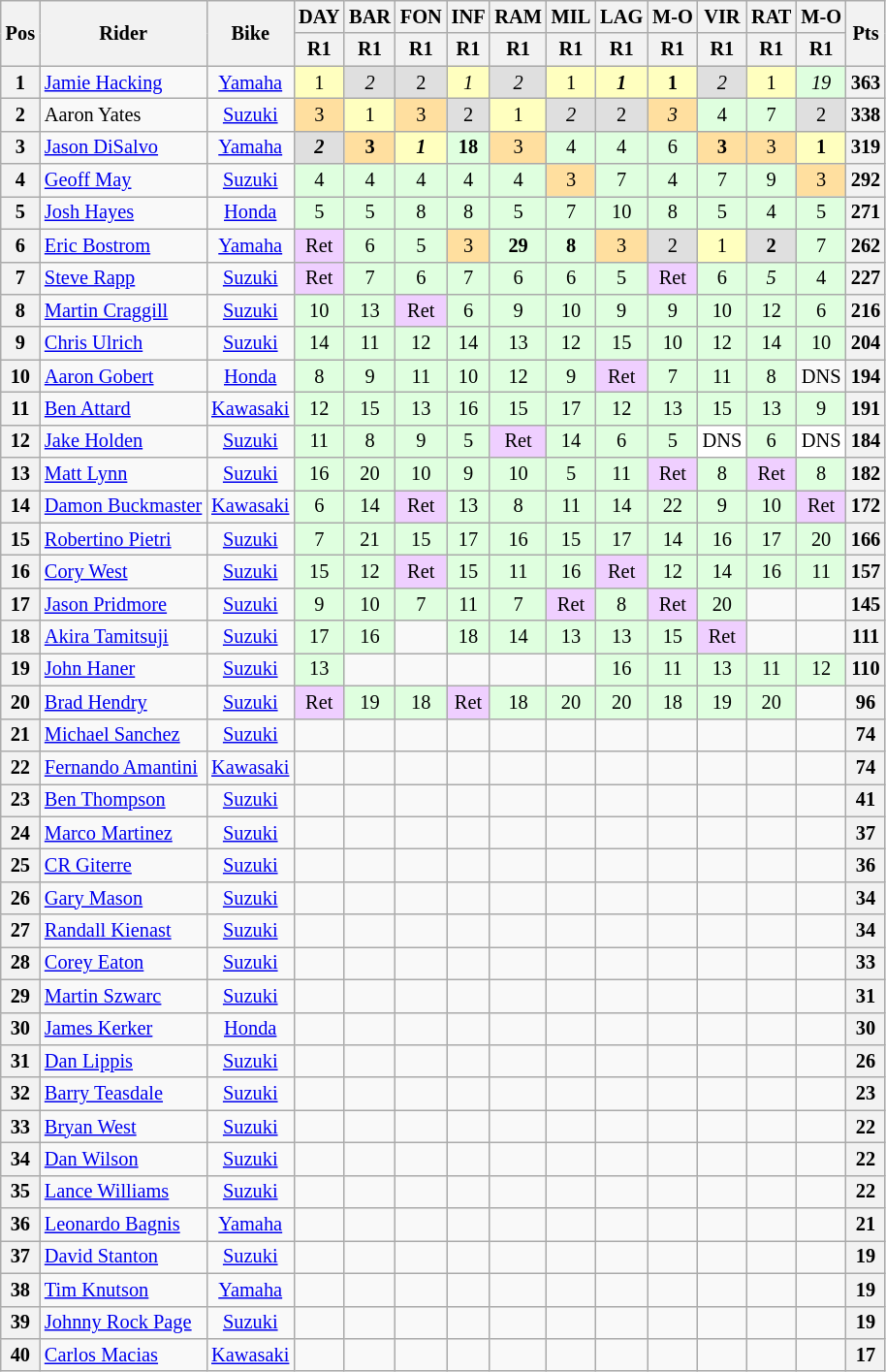<table class="wikitable" style="font-size: 85%; text-align: center">
<tr valign="top">
<th valign="middle" rowspan=2>Pos</th>
<th valign="middle" rowspan=2>Rider</th>
<th valign="middle" rowspan=2>Bike</th>
<th>DAY<br></th>
<th>BAR<br></th>
<th>FON<br></th>
<th>INF<br></th>
<th>RAM<br></th>
<th>MIL<br></th>
<th>LAG<br></th>
<th>M-O<br></th>
<th>VIR<br></th>
<th>RAT<br></th>
<th>M-O<br></th>
<th valign="middle" rowspan=2>Pts</th>
</tr>
<tr>
<th>R1</th>
<th>R1</th>
<th>R1</th>
<th>R1</th>
<th>R1</th>
<th>R1</th>
<th>R1</th>
<th>R1</th>
<th>R1</th>
<th>R1</th>
<th>R1</th>
</tr>
<tr>
<th>1</th>
<td align="left"> <a href='#'>Jamie Hacking</a></td>
<td><a href='#'>Yamaha</a></td>
<td style="background:#ffffbf;">1</td>
<td style="background:#dfdfdf;"><em>2</em></td>
<td style="background:#dfdfdf;">2</td>
<td style="background:#ffffbf;"><em>1</em></td>
<td style="background:#dfdfdf;"><em>2</em></td>
<td style="background:#ffffbf;">1</td>
<td style="background:#ffffbf;"><strong><em>1</em></strong></td>
<td style="background:#ffffbf;"><strong>1</strong></td>
<td style="background:#dfdfdf;"><em>2</em></td>
<td style="background:#ffffbf;">1</td>
<td style="background:#dfffdf;"><em>19</em></td>
<th>363</th>
</tr>
<tr>
<th>2</th>
<td align="left"> Aaron Yates</td>
<td><a href='#'>Suzuki</a></td>
<td style="background:#ffdf9f;">3</td>
<td style="background:#ffffbf;">1</td>
<td style="background:#ffdf9f;">3</td>
<td style="background:#dfdfdf;">2</td>
<td style="background:#ffffbf;">1</td>
<td style="background:#dfdfdf;"><em>2</em></td>
<td style="background:#dfdfdf;">2</td>
<td style="background:#ffdf9f;"><em>3</em></td>
<td style="background:#dfffdf;">4</td>
<td style="background:#dfffdf;">7</td>
<td style="background:#dfdfdf;">2</td>
<th>338</th>
</tr>
<tr>
<th>3</th>
<td align="left"> <a href='#'>Jason DiSalvo</a></td>
<td><a href='#'>Yamaha</a></td>
<td style="background:#dfdfdf;"><strong><em>2</em></strong></td>
<td style="background:#ffdf9f;"><strong>3</strong></td>
<td style="background:#ffffbf;"><strong><em>1</em></strong></td>
<td style="background:#dfffdf;"><strong>18</strong></td>
<td style="background:#ffdf9f;">3</td>
<td style="background:#dfffdf;">4</td>
<td style="background:#dfffdf;">4</td>
<td style="background:#dfffdf;">6</td>
<td style="background:#ffdf9f;"><strong>3</strong></td>
<td style="background:#ffdf9f;">3</td>
<td style="background:#ffffbf;"><strong>1</strong></td>
<th>319</th>
</tr>
<tr>
<th>4</th>
<td align="left"> <a href='#'>Geoff May</a></td>
<td><a href='#'>Suzuki</a></td>
<td style="background:#dfffdf;">4</td>
<td style="background:#dfffdf;">4</td>
<td style="background:#dfffdf;">4</td>
<td style="background:#dfffdf;">4</td>
<td style="background:#dfffdf;">4</td>
<td style="background:#ffdf9f;">3</td>
<td style="background:#dfffdf;">7</td>
<td style="background:#dfffdf;">4</td>
<td style="background:#dfffdf;">7</td>
<td style="background:#dfffdf;">9</td>
<td style="background:#ffdf9f;">3</td>
<th>292</th>
</tr>
<tr>
<th>5</th>
<td align="left"> <a href='#'>Josh Hayes</a></td>
<td><a href='#'>Honda</a></td>
<td style="background:#dfffdf;">5</td>
<td style="background:#dfffdf;">5</td>
<td style="background:#dfffdf;">8</td>
<td style="background:#dfffdf;">8</td>
<td style="background:#dfffdf;">5</td>
<td style="background:#dfffdf;">7</td>
<td style="background:#dfffdf;">10</td>
<td style="background:#dfffdf;">8</td>
<td style="background:#dfffdf;">5</td>
<td style="background:#dfffdf;">4</td>
<td style="background:#dfffdf;">5</td>
<th>271</th>
</tr>
<tr>
<th>6</th>
<td align="left"> <a href='#'>Eric Bostrom</a></td>
<td><a href='#'>Yamaha</a></td>
<td style="background:#efcfff;">Ret</td>
<td style="background:#dfffdf;">6</td>
<td style="background:#dfffdf;">5</td>
<td style="background:#ffdf9f;">3</td>
<td style="background:#dfffdf;"><strong>29</strong></td>
<td style="background:#dfffdf;"><strong>8</strong></td>
<td style="background:#ffdf9f;">3</td>
<td style="background:#dfdfdf;">2</td>
<td style="background:#ffffbf;">1</td>
<td style="background:#dfdfdf;"><strong>2</strong></td>
<td style="background:#dfffdf;">7</td>
<th>262</th>
</tr>
<tr>
<th>7</th>
<td align="left"> <a href='#'>Steve Rapp</a></td>
<td><a href='#'>Suzuki</a></td>
<td style="background:#efcfff;">Ret</td>
<td style="background:#dfffdf;">7</td>
<td style="background:#dfffdf;">6</td>
<td style="background:#dfffdf;">7</td>
<td style="background:#dfffdf;">6</td>
<td style="background:#dfffdf;">6</td>
<td style="background:#dfffdf;">5</td>
<td style="background:#efcfff;">Ret</td>
<td style="background:#dfffdf;">6</td>
<td style="background:#dfffdf;"><em>5</em></td>
<td style="background:#dfffdf;">4</td>
<th>227</th>
</tr>
<tr>
<th>8</th>
<td align="left"> <a href='#'>Martin Craggill</a></td>
<td><a href='#'>Suzuki</a></td>
<td style="background:#dfffdf;">10</td>
<td style="background:#dfffdf;">13</td>
<td style="background:#efcfff;">Ret</td>
<td style="background:#dfffdf;">6</td>
<td style="background:#dfffdf;">9</td>
<td style="background:#dfffdf;">10</td>
<td style="background:#dfffdf;">9</td>
<td style="background:#dfffdf;">9</td>
<td style="background:#dfffdf;">10</td>
<td style="background:#dfffdf;">12</td>
<td style="background:#dfffdf;">6</td>
<th>216</th>
</tr>
<tr>
<th>9</th>
<td align="left"> <a href='#'>Chris Ulrich</a></td>
<td><a href='#'>Suzuki</a></td>
<td style="background:#dfffdf;">14</td>
<td style="background:#dfffdf;">11</td>
<td style="background:#dfffdf;">12</td>
<td style="background:#dfffdf;">14</td>
<td style="background:#dfffdf;">13</td>
<td style="background:#dfffdf;">12</td>
<td style="background:#dfffdf;">15</td>
<td style="background:#dfffdf;">10</td>
<td style="background:#dfffdf;">12</td>
<td style="background:#dfffdf;">14</td>
<td style="background:#dfffdf;">10</td>
<th>204</th>
</tr>
<tr>
<th>10</th>
<td align="left"> <a href='#'>Aaron Gobert</a></td>
<td><a href='#'>Honda</a></td>
<td style="background:#dfffdf;">8</td>
<td style="background:#dfffdf;">9</td>
<td style="background:#dfffdf;">11</td>
<td style="background:#dfffdf;">10</td>
<td style="background:#dfffdf;">12</td>
<td style="background:#dfffdf;">9</td>
<td style="background:#efcfff;">Ret</td>
<td style="background:#dfffdf;">7</td>
<td style="background:#dfffdf;">11</td>
<td style="background:#dfffdf;">8</td>
<td>DNS</td>
<th>194</th>
</tr>
<tr>
<th>11</th>
<td align="left"> <a href='#'>Ben Attard</a></td>
<td><a href='#'>Kawasaki</a></td>
<td style="background:#dfffdf;">12</td>
<td style="background:#dfffdf;">15</td>
<td style="background:#dfffdf;">13</td>
<td style="background:#dfffdf;">16</td>
<td style="background:#dfffdf;">15</td>
<td style="background:#dfffdf;">17</td>
<td style="background:#dfffdf;">12</td>
<td style="background:#dfffdf;">13</td>
<td style="background:#dfffdf;">15</td>
<td style="background:#dfffdf;">13</td>
<td style="background:#dfffdf;">9</td>
<th>191</th>
</tr>
<tr>
<th>12</th>
<td align="left"> <a href='#'>Jake Holden</a></td>
<td><a href='#'>Suzuki</a></td>
<td style="background:#dfffdf;">11</td>
<td style="background:#dfffdf;">8</td>
<td style="background:#dfffdf;">9</td>
<td style="background:#dfffdf;">5</td>
<td style="background:#efcfff;">Ret</td>
<td style="background:#dfffdf;">14</td>
<td style="background:#dfffdf;">6</td>
<td style="background:#dfffdf;">5</td>
<td style="background:#ffffff;">DNS</td>
<td style="background:#dfffdf;">6</td>
<td style="background:#ffffff;">DNS</td>
<th>184</th>
</tr>
<tr>
<th>13</th>
<td align="left"> <a href='#'>Matt Lynn</a></td>
<td><a href='#'>Suzuki</a></td>
<td style="background:#dfffdf;">16</td>
<td style="background:#dfffdf;">20</td>
<td style="background:#dfffdf;">10</td>
<td style="background:#dfffdf;">9</td>
<td style="background:#dfffdf;">10</td>
<td style="background:#dfffdf;">5</td>
<td style="background:#dfffdf;">11</td>
<td style="background:#efcfff;">Ret</td>
<td style="background:#dfffdf;">8</td>
<td style="background:#efcfff;">Ret</td>
<td style="background:#dfffdf;">8</td>
<th>182</th>
</tr>
<tr>
<th>14</th>
<td align="left"> <a href='#'>Damon Buckmaster</a></td>
<td><a href='#'>Kawasaki</a></td>
<td style="background:#dfffdf;">6</td>
<td style="background:#dfffdf;">14</td>
<td style="background:#efcfff;">Ret</td>
<td style="background:#dfffdf;">13</td>
<td style="background:#dfffdf;">8</td>
<td style="background:#dfffdf;">11</td>
<td style="background:#dfffdf;">14</td>
<td style="background:#dfffdf;">22</td>
<td style="background:#dfffdf;">9</td>
<td style="background:#dfffdf;">10</td>
<td style="background:#efcfff;">Ret</td>
<th>172</th>
</tr>
<tr>
<th>15</th>
<td align="left"> <a href='#'>Robertino Pietri</a></td>
<td><a href='#'>Suzuki</a></td>
<td style="background:#dfffdf;">7</td>
<td style="background:#dfffdf;">21</td>
<td style="background:#dfffdf;">15</td>
<td style="background:#dfffdf;">17</td>
<td style="background:#dfffdf;">16</td>
<td style="background:#dfffdf;">15</td>
<td style="background:#dfffdf;">17</td>
<td style="background:#dfffdf;">14</td>
<td style="background:#dfffdf;">16</td>
<td style="background:#dfffdf;">17</td>
<td style="background:#dfffdf;">20</td>
<th>166</th>
</tr>
<tr>
<th>16</th>
<td align="left"> <a href='#'>Cory West</a></td>
<td><a href='#'>Suzuki</a></td>
<td style="background:#dfffdf;">15</td>
<td style="background:#dfffdf;">12</td>
<td style="background:#efcfff;">Ret</td>
<td style="background:#dfffdf;">15</td>
<td style="background:#dfffdf;">11</td>
<td style="background:#dfffdf;">16</td>
<td style="background:#efcfff;">Ret</td>
<td style="background:#dfffdf;">12</td>
<td style="background:#dfffdf;">14</td>
<td style="background:#dfffdf;">16</td>
<td style="background:#dfffdf;">11</td>
<th>157</th>
</tr>
<tr>
<th>17</th>
<td align="left"> <a href='#'>Jason Pridmore</a></td>
<td><a href='#'>Suzuki</a></td>
<td style="background:#dfffdf;">9</td>
<td style="background:#dfffdf;">10</td>
<td style="background:#dfffdf;">7</td>
<td style="background:#dfffdf;">11</td>
<td style="background:#dfffdf;">7</td>
<td style="background:#efcfff;">Ret</td>
<td style="background:#dfffdf;">8</td>
<td style="background:#efcfff;">Ret</td>
<td style="background:#dfffdf;">20</td>
<td></td>
<td></td>
<th>145</th>
</tr>
<tr>
<th>18</th>
<td align="left"> <a href='#'>Akira Tamitsuji</a></td>
<td><a href='#'>Suzuki</a></td>
<td style="background:#dfffdf;">17</td>
<td style="background:#dfffdf;">16</td>
<td></td>
<td style="background:#dfffdf;">18</td>
<td style="background:#dfffdf;">14</td>
<td style="background:#dfffdf;">13</td>
<td style="background:#dfffdf;">13</td>
<td style="background:#dfffdf;">15</td>
<td style="background:#efcfff;">Ret</td>
<td></td>
<td></td>
<th>111</th>
</tr>
<tr>
<th>19</th>
<td align="left"> <a href='#'>John Haner</a></td>
<td><a href='#'>Suzuki</a></td>
<td style="background:#dfffdf;">13</td>
<td></td>
<td></td>
<td></td>
<td></td>
<td></td>
<td style="background:#dfffdf;">16</td>
<td style="background:#dfffdf;">11</td>
<td style="background:#dfffdf;">13</td>
<td style="background:#dfffdf;">11</td>
<td style="background:#dfffdf;">12</td>
<th>110</th>
</tr>
<tr>
<th>20</th>
<td align="left"> <a href='#'>Brad Hendry</a></td>
<td><a href='#'>Suzuki</a></td>
<td style="background:#efcfff;">Ret</td>
<td style="background:#dfffdf;">19</td>
<td style="background:#dfffdf;">18</td>
<td style="background:#efcfff;">Ret</td>
<td style="background:#dfffdf;">18</td>
<td style="background:#dfffdf;">20</td>
<td style="background:#dfffdf;">20</td>
<td style="background:#dfffdf;">18</td>
<td style="background:#dfffdf;">19</td>
<td style="background:#dfffdf;">20</td>
<td></td>
<th>96</th>
</tr>
<tr>
<th>21</th>
<td align="left"> <a href='#'>Michael Sanchez</a></td>
<td><a href='#'>Suzuki</a></td>
<td></td>
<td></td>
<td></td>
<td></td>
<td></td>
<td></td>
<td></td>
<td></td>
<td></td>
<td></td>
<td></td>
<th>74</th>
</tr>
<tr>
<th>22</th>
<td align="left"> <a href='#'>Fernando Amantini</a></td>
<td><a href='#'>Kawasaki</a></td>
<td></td>
<td></td>
<td></td>
<td></td>
<td></td>
<td></td>
<td></td>
<td></td>
<td></td>
<td></td>
<td></td>
<th>74</th>
</tr>
<tr>
<th>23</th>
<td align="left"> <a href='#'>Ben Thompson</a></td>
<td><a href='#'>Suzuki</a></td>
<td></td>
<td></td>
<td></td>
<td></td>
<td></td>
<td></td>
<td></td>
<td></td>
<td></td>
<td></td>
<td></td>
<th>41</th>
</tr>
<tr>
<th>24</th>
<td align="left"> <a href='#'>Marco Martinez</a></td>
<td><a href='#'>Suzuki</a></td>
<td></td>
<td></td>
<td></td>
<td></td>
<td></td>
<td></td>
<td></td>
<td></td>
<td></td>
<td></td>
<td></td>
<th>37</th>
</tr>
<tr>
<th>25</th>
<td align="left"> <a href='#'>CR Giterre</a></td>
<td><a href='#'>Suzuki</a></td>
<td></td>
<td></td>
<td></td>
<td></td>
<td></td>
<td></td>
<td></td>
<td></td>
<td></td>
<td></td>
<td></td>
<th>36</th>
</tr>
<tr>
<th>26</th>
<td align="left"> <a href='#'>Gary Mason</a></td>
<td><a href='#'>Suzuki</a></td>
<td></td>
<td></td>
<td></td>
<td></td>
<td></td>
<td></td>
<td></td>
<td></td>
<td></td>
<td></td>
<td></td>
<th>34</th>
</tr>
<tr>
<th>27</th>
<td align="left"> <a href='#'>Randall Kienast</a></td>
<td><a href='#'>Suzuki</a></td>
<td></td>
<td></td>
<td></td>
<td></td>
<td></td>
<td></td>
<td></td>
<td></td>
<td></td>
<td></td>
<td></td>
<th>34</th>
</tr>
<tr>
<th>28</th>
<td align="left"> <a href='#'>Corey Eaton</a></td>
<td><a href='#'>Suzuki</a></td>
<td></td>
<td></td>
<td></td>
<td></td>
<td></td>
<td></td>
<td></td>
<td></td>
<td></td>
<td></td>
<td></td>
<th>33</th>
</tr>
<tr>
<th>29</th>
<td align="left"> <a href='#'>Martin Szwarc</a></td>
<td><a href='#'>Suzuki</a></td>
<td></td>
<td></td>
<td></td>
<td></td>
<td></td>
<td></td>
<td></td>
<td></td>
<td></td>
<td></td>
<td></td>
<th>31</th>
</tr>
<tr>
<th>30</th>
<td align="left"> <a href='#'>James Kerker</a></td>
<td><a href='#'>Honda</a></td>
<td></td>
<td></td>
<td></td>
<td></td>
<td></td>
<td></td>
<td></td>
<td></td>
<td></td>
<td></td>
<td></td>
<th>30</th>
</tr>
<tr>
<th>31</th>
<td align="left"> <a href='#'>Dan Lippis</a></td>
<td><a href='#'>Suzuki</a></td>
<td></td>
<td></td>
<td></td>
<td></td>
<td></td>
<td></td>
<td></td>
<td></td>
<td></td>
<td></td>
<td></td>
<th>26</th>
</tr>
<tr>
<th>32</th>
<td align="left"> <a href='#'>Barry Teasdale</a></td>
<td><a href='#'>Suzuki</a></td>
<td></td>
<td></td>
<td></td>
<td></td>
<td></td>
<td></td>
<td></td>
<td></td>
<td></td>
<td></td>
<td></td>
<th>23</th>
</tr>
<tr>
<th>33</th>
<td align="left"> <a href='#'>Bryan West</a></td>
<td><a href='#'>Suzuki</a></td>
<td></td>
<td></td>
<td></td>
<td></td>
<td></td>
<td></td>
<td></td>
<td></td>
<td></td>
<td></td>
<td></td>
<th>22</th>
</tr>
<tr>
<th>34</th>
<td align="left"> <a href='#'>Dan Wilson</a></td>
<td><a href='#'>Suzuki</a></td>
<td></td>
<td></td>
<td></td>
<td></td>
<td></td>
<td></td>
<td></td>
<td></td>
<td></td>
<td></td>
<td></td>
<th>22</th>
</tr>
<tr>
<th>35</th>
<td align="left"> <a href='#'>Lance Williams</a></td>
<td><a href='#'>Suzuki</a></td>
<td></td>
<td></td>
<td></td>
<td></td>
<td></td>
<td></td>
<td></td>
<td></td>
<td></td>
<td></td>
<td></td>
<th>22</th>
</tr>
<tr>
<th>36</th>
<td align="left"> <a href='#'>Leonardo Bagnis</a></td>
<td><a href='#'>Yamaha</a></td>
<td></td>
<td></td>
<td></td>
<td></td>
<td></td>
<td></td>
<td></td>
<td></td>
<td></td>
<td></td>
<td></td>
<th>21</th>
</tr>
<tr>
<th>37</th>
<td align="left"> <a href='#'>David Stanton</a></td>
<td><a href='#'>Suzuki</a></td>
<td></td>
<td></td>
<td></td>
<td></td>
<td></td>
<td></td>
<td></td>
<td></td>
<td></td>
<td></td>
<td></td>
<th>19</th>
</tr>
<tr>
<th>38</th>
<td align="left"> <a href='#'>Tim Knutson</a></td>
<td><a href='#'>Yamaha</a></td>
<td></td>
<td></td>
<td></td>
<td></td>
<td></td>
<td></td>
<td></td>
<td></td>
<td></td>
<td></td>
<td></td>
<th>19</th>
</tr>
<tr>
<th>39</th>
<td align="left"> <a href='#'>Johnny Rock Page</a></td>
<td><a href='#'>Suzuki</a></td>
<td></td>
<td></td>
<td></td>
<td></td>
<td></td>
<td></td>
<td></td>
<td></td>
<td></td>
<td></td>
<td></td>
<th>19</th>
</tr>
<tr>
<th>40</th>
<td align="left"> <a href='#'>Carlos Macias</a></td>
<td><a href='#'>Kawasaki</a></td>
<td></td>
<td></td>
<td></td>
<td></td>
<td></td>
<td></td>
<td></td>
<td></td>
<td></td>
<td></td>
<td></td>
<th>17</th>
</tr>
</table>
